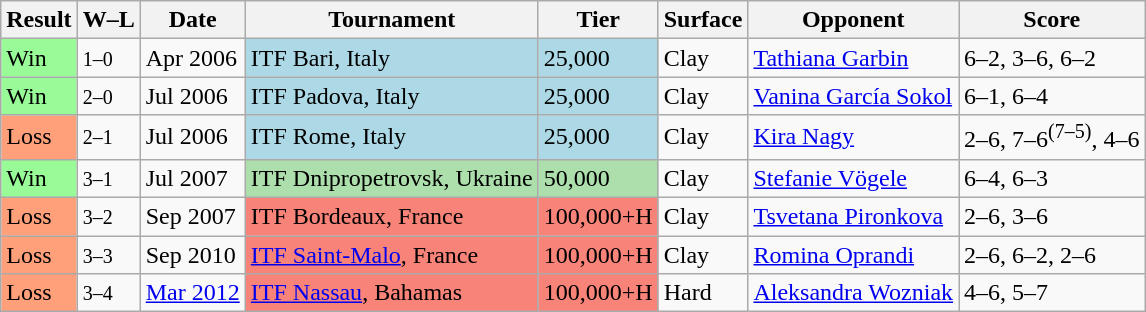<table class="sortable wikitable">
<tr>
<th>Result</th>
<th class="unsortable">W–L</th>
<th>Date</th>
<th>Tournament</th>
<th>Tier</th>
<th>Surface</th>
<th>Opponent</th>
<th class="unsortable">Score</th>
</tr>
<tr>
<td bgcolor="98FB98">Win</td>
<td><small>1–0</small></td>
<td>Apr 2006</td>
<td bgcolor="lightblue">ITF Bari, Italy</td>
<td bgcolor="lightblue">25,000</td>
<td>Clay</td>
<td> <a href='#'>Tathiana Garbin</a></td>
<td>6–2, 3–6, 6–2</td>
</tr>
<tr>
<td bgcolor="98FB98">Win</td>
<td><small>2–0</small></td>
<td>Jul 2006</td>
<td bgcolor="lightblue">ITF Padova, Italy</td>
<td bgcolor="lightblue">25,000</td>
<td>Clay</td>
<td> <a href='#'>Vanina García Sokol</a></td>
<td>6–1, 6–4</td>
</tr>
<tr>
<td bgcolor="ffa07a">Loss</td>
<td><small>2–1</small></td>
<td>Jul 2006</td>
<td bgcolor="lightblue">ITF Rome, Italy</td>
<td bgcolor="lightblue">25,000</td>
<td>Clay</td>
<td> <a href='#'>Kira Nagy</a></td>
<td>2–6, 7–6<sup>(7–5)</sup>, 4–6</td>
</tr>
<tr>
<td bgcolor="98FB98">Win</td>
<td><small>3–1</small></td>
<td>Jul 2007</td>
<td bgcolor="#addfad">ITF Dnipropetrovsk, Ukraine</td>
<td bgcolor="#addfad">50,000</td>
<td>Clay</td>
<td> <a href='#'>Stefanie Vögele</a></td>
<td>6–4, 6–3</td>
</tr>
<tr>
<td bgcolor="ffa07a">Loss</td>
<td><small>3–2</small></td>
<td>Sep 2007</td>
<td bgcolor="#f88379">ITF Bordeaux, France</td>
<td bgcolor="#f88379">100,000+H</td>
<td>Clay</td>
<td> <a href='#'>Tsvetana Pironkova</a></td>
<td>2–6, 3–6</td>
</tr>
<tr>
<td bgcolor="ffa07a">Loss</td>
<td><small>3–3</small></td>
<td>Sep 2010</td>
<td bgcolor="#f88379"><a href='#'>ITF Saint-Malo</a>, France</td>
<td bgcolor="#f88379">100,000+H</td>
<td>Clay</td>
<td> <a href='#'>Romina Oprandi</a></td>
<td>2–6, 6–2, 2–6</td>
</tr>
<tr>
<td bgcolor="ffa07a">Loss</td>
<td><small>3–4</small></td>
<td><a href='#'>Mar 2012</a></td>
<td bgcolor="#f88379"><a href='#'>ITF Nassau</a>, Bahamas</td>
<td bgcolor="#f88379">100,000+H</td>
<td>Hard</td>
<td> <a href='#'>Aleksandra Wozniak</a></td>
<td>4–6, 5–7</td>
</tr>
</table>
